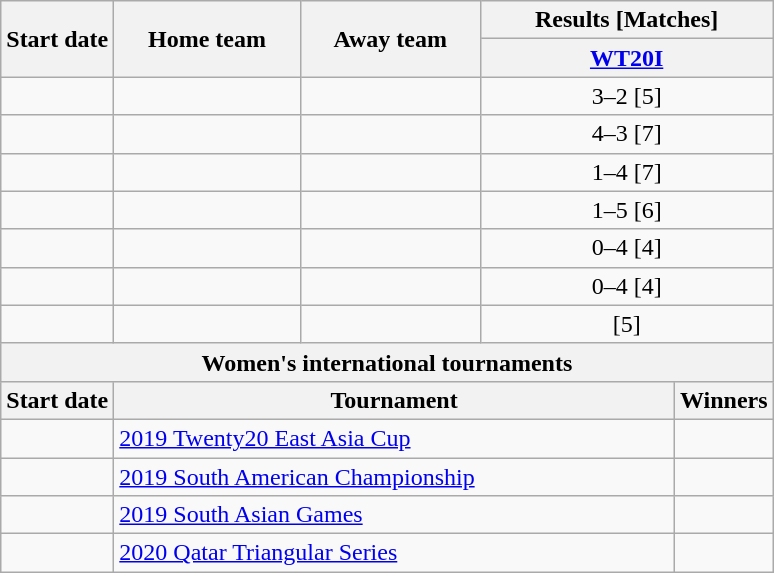<table class="wikitable" style="text-align:center;">
<tr>
<th rowspan=2>Start date</th>
<th rowspan=2>Home team</th>
<th rowspan=2>Away team</th>
<th colspan=3>Results [Matches]</th>
</tr>
<tr>
<th colspan=3><a href='#'>WT20I</a></th>
</tr>
<tr>
<td style="text-align:left"><a href='#'></a></td>
<td style="text-align:left"></td>
<td style="text-align:left"></td>
<td colspan=3>3–2 [5]</td>
</tr>
<tr>
<td style="text-align:left"><a href='#'></a></td>
<td style="text-align:left"></td>
<td style="text-align:left"></td>
<td colspan=3>4–3 [7]</td>
</tr>
<tr>
<td style="text-align:left"><a href='#'></a></td>
<td style="text-align:left"></td>
<td style="text-align:left"></td>
<td colspan=3>1–4 [7]</td>
</tr>
<tr>
<td style="text-align:left"><a href='#'></a></td>
<td style="text-align:left"></td>
<td style="text-align:left"></td>
<td colspan=3>1–5 [6]</td>
</tr>
<tr>
<td style="text-align:left"><a href='#'></a></td>
<td style="text-align:left"></td>
<td style="text-align:left"></td>
<td colspan=3>0–4 [4]</td>
</tr>
<tr>
<td style="text-align:left"><a href='#'></a></td>
<td style="text-align:left"></td>
<td style="text-align:left"></td>
<td colspan=3>0–4 [4]</td>
</tr>
<tr>
<td style="text-align:left"><a href='#'></a></td>
<td style="text-align:left"></td>
<td style="text-align:left"></td>
<td colspan=3>[5]</td>
</tr>
<tr>
<th colspan=7>Women's international tournaments</th>
</tr>
<tr>
<th>Start date</th>
<th colspan=3>Tournament</th>
<th colspan=3>Winners</th>
</tr>
<tr>
<td style="text-align:left"><a href='#'></a></td>
<td style="text-align:left" colspan=3> <a href='#'>2019 Twenty20 East Asia Cup</a></td>
<td style="text-align:left" colspan=3></td>
</tr>
<tr>
<td style="text-align:left"><a href='#'></a></td>
<td style="text-align:left" colspan=3> <a href='#'>2019 South American Championship</a></td>
<td style="text-align:left" colspan=3></td>
</tr>
<tr>
<td style="text-align:left"><a href='#'></a></td>
<td style="text-align:left" colspan=3> <a href='#'>2019 South Asian Games</a></td>
<td style="text-align:left" colspan=3></td>
</tr>
<tr>
<td style="text-align:left"><a href='#'></a></td>
<td style="text-align:left" colspan=3> <a href='#'>2020 Qatar Triangular Series</a></td>
<td style="text-align:left" colspan=3></td>
</tr>
</table>
